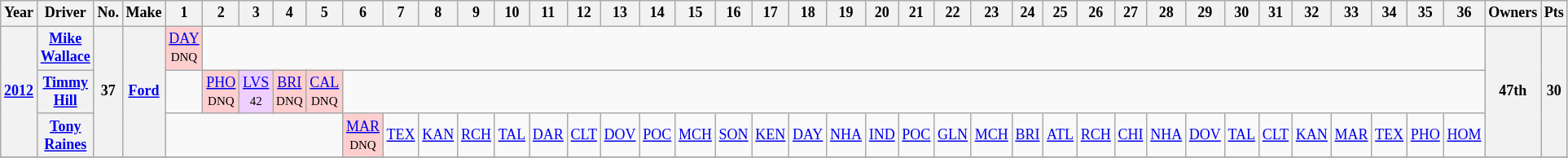<table class="wikitable" style="text-align:center; font-size:75%">
<tr>
<th>Year</th>
<th>Driver</th>
<th>No.</th>
<th>Make</th>
<th>1</th>
<th>2</th>
<th>3</th>
<th>4</th>
<th>5</th>
<th>6</th>
<th>7</th>
<th>8</th>
<th>9</th>
<th>10</th>
<th>11</th>
<th>12</th>
<th>13</th>
<th>14</th>
<th>15</th>
<th>16</th>
<th>17</th>
<th>18</th>
<th>19</th>
<th>20</th>
<th>21</th>
<th>22</th>
<th>23</th>
<th>24</th>
<th>25</th>
<th>26</th>
<th>27</th>
<th>28</th>
<th>29</th>
<th>30</th>
<th>31</th>
<th>32</th>
<th>33</th>
<th>34</th>
<th>35</th>
<th>36</th>
<th>Owners</th>
<th>Pts</th>
</tr>
<tr>
<th rowspan=3><a href='#'>2012</a></th>
<th><a href='#'>Mike Wallace</a></th>
<th rowspan=3>37</th>
<th rowspan=3><a href='#'>Ford</a></th>
<td style="background:#FFCFCF;"><a href='#'>DAY</a><br><small>DNQ</small></td>
<td colspan=35></td>
<th rowspan=3>47th</th>
<th rowspan=3>30</th>
</tr>
<tr>
<th><a href='#'>Timmy Hill</a></th>
<td></td>
<td style="background:#FFCFCF;"><a href='#'>PHO</a><br><small>DNQ</small></td>
<td style="background:#EFCFFF;"><a href='#'>LVS</a><br><small>42</small></td>
<td style="background:#FFCFCF;"><a href='#'>BRI</a><br><small>DNQ</small></td>
<td style="background:#FFCFCF;"><a href='#'>CAL</a><br><small>DNQ</small></td>
<td colspan=31></td>
</tr>
<tr>
<th><a href='#'>Tony Raines</a></th>
<td colspan=5></td>
<td style="background:#FFCFCF;"><a href='#'>MAR</a><br><small>DNQ</small></td>
<td><a href='#'>TEX</a></td>
<td><a href='#'>KAN</a></td>
<td><a href='#'>RCH</a></td>
<td><a href='#'>TAL</a></td>
<td><a href='#'>DAR</a></td>
<td><a href='#'>CLT</a></td>
<td><a href='#'>DOV</a></td>
<td><a href='#'>POC</a></td>
<td><a href='#'>MCH</a></td>
<td><a href='#'>SON</a></td>
<td><a href='#'>KEN</a></td>
<td><a href='#'>DAY</a></td>
<td><a href='#'>NHA</a></td>
<td><a href='#'>IND</a></td>
<td><a href='#'>POC</a></td>
<td><a href='#'>GLN</a></td>
<td><a href='#'>MCH</a></td>
<td><a href='#'>BRI</a></td>
<td><a href='#'>ATL</a></td>
<td><a href='#'>RCH</a></td>
<td><a href='#'>CHI</a></td>
<td><a href='#'>NHA</a></td>
<td><a href='#'>DOV</a></td>
<td><a href='#'>TAL</a></td>
<td><a href='#'>CLT</a></td>
<td><a href='#'>KAN</a></td>
<td><a href='#'>MAR</a></td>
<td><a href='#'>TEX</a></td>
<td><a href='#'>PHO</a></td>
<td><a href='#'>HOM</a></td>
</tr>
<tr>
</tr>
</table>
